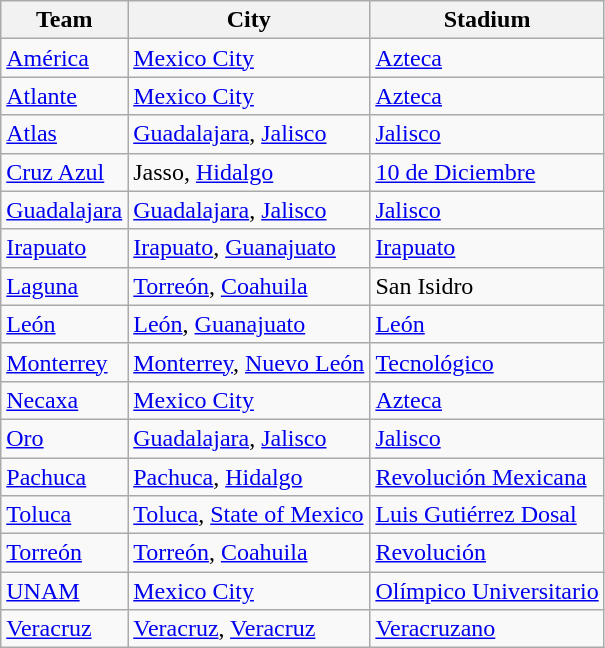<table class="wikitable" class="toccolours sortable">
<tr>
<th>Team</th>
<th>City</th>
<th>Stadium</th>
</tr>
<tr>
<td><a href='#'>América</a></td>
<td><a href='#'>Mexico City</a></td>
<td><a href='#'>Azteca</a></td>
</tr>
<tr>
<td><a href='#'>Atlante</a></td>
<td><a href='#'>Mexico City</a></td>
<td><a href='#'>Azteca</a></td>
</tr>
<tr>
<td><a href='#'>Atlas</a></td>
<td><a href='#'>Guadalajara</a>, <a href='#'>Jalisco</a></td>
<td><a href='#'>Jalisco</a></td>
</tr>
<tr>
<td><a href='#'>Cruz Azul</a></td>
<td>Jasso, <a href='#'>Hidalgo</a></td>
<td><a href='#'>10 de Diciembre</a></td>
</tr>
<tr>
<td><a href='#'>Guadalajara</a></td>
<td><a href='#'>Guadalajara</a>, <a href='#'>Jalisco</a></td>
<td><a href='#'>Jalisco</a></td>
</tr>
<tr>
<td><a href='#'>Irapuato</a></td>
<td><a href='#'>Irapuato</a>, <a href='#'>Guanajuato</a></td>
<td><a href='#'>Irapuato</a></td>
</tr>
<tr>
<td><a href='#'>Laguna</a></td>
<td><a href='#'>Torreón</a>, <a href='#'>Coahuila</a></td>
<td>San Isidro</td>
</tr>
<tr>
<td><a href='#'>León</a></td>
<td><a href='#'>León</a>, <a href='#'>Guanajuato</a></td>
<td><a href='#'>León</a></td>
</tr>
<tr>
<td><a href='#'>Monterrey</a></td>
<td><a href='#'>Monterrey</a>, <a href='#'>Nuevo León</a></td>
<td><a href='#'>Tecnológico</a></td>
</tr>
<tr>
<td><a href='#'>Necaxa</a></td>
<td><a href='#'>Mexico City</a></td>
<td><a href='#'>Azteca</a></td>
</tr>
<tr>
<td><a href='#'>Oro</a></td>
<td><a href='#'>Guadalajara</a>, <a href='#'>Jalisco</a></td>
<td><a href='#'>Jalisco</a></td>
</tr>
<tr>
<td><a href='#'>Pachuca</a></td>
<td><a href='#'>Pachuca</a>, <a href='#'>Hidalgo</a></td>
<td><a href='#'>Revolución Mexicana</a></td>
</tr>
<tr>
<td><a href='#'>Toluca</a></td>
<td><a href='#'>Toluca</a>, <a href='#'>State of Mexico</a></td>
<td><a href='#'>Luis Gutiérrez Dosal</a></td>
</tr>
<tr>
<td><a href='#'>Torreón</a></td>
<td><a href='#'>Torreón</a>, <a href='#'>Coahuila</a></td>
<td><a href='#'>Revolución</a></td>
</tr>
<tr>
<td><a href='#'>UNAM</a></td>
<td><a href='#'>Mexico City</a></td>
<td><a href='#'>Olímpico Universitario</a></td>
</tr>
<tr>
<td><a href='#'>Veracruz</a></td>
<td><a href='#'>Veracruz</a>, <a href='#'>Veracruz</a></td>
<td><a href='#'>Veracruzano</a></td>
</tr>
</table>
